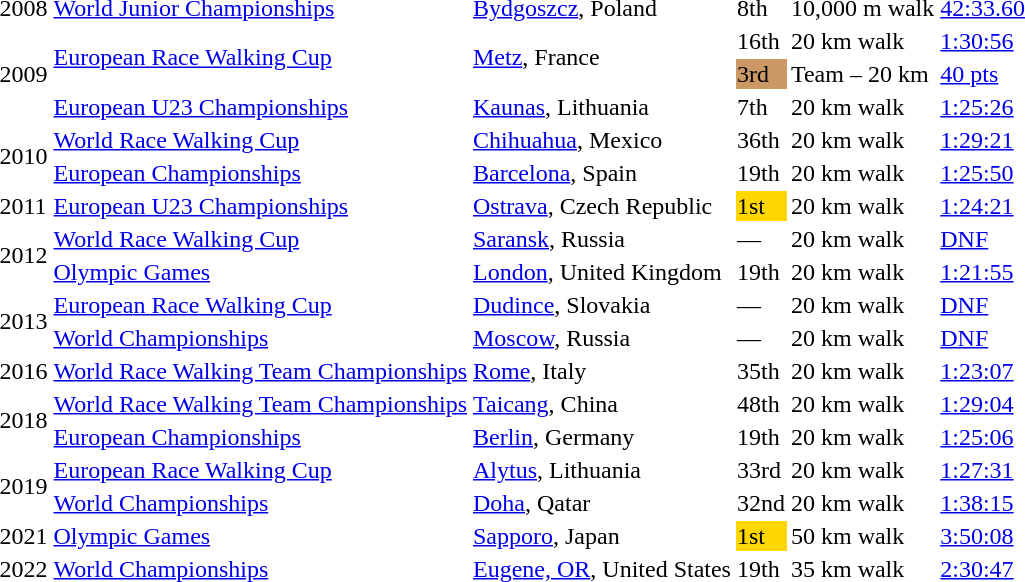<table>
<tr>
<td>2008</td>
<td><a href='#'>World Junior Championships</a></td>
<td><a href='#'>Bydgoszcz</a>, Poland</td>
<td>8th</td>
<td>10,000 m walk</td>
<td><a href='#'>42:33.60</a></td>
</tr>
<tr>
<td rowspan=3>2009</td>
<td rowspan=2><a href='#'>European Race Walking Cup</a></td>
<td rowspan=2><a href='#'>Metz</a>, France</td>
<td>16th</td>
<td>20 km walk</td>
<td><a href='#'>1:30:56</a></td>
</tr>
<tr>
<td bgcolor=cc9966>3rd</td>
<td>Team – 20 km</td>
<td><a href='#'>40 pts</a></td>
</tr>
<tr>
<td><a href='#'>European U23 Championships</a></td>
<td><a href='#'>Kaunas</a>, Lithuania</td>
<td>7th</td>
<td>20 km walk</td>
<td><a href='#'>1:25:26</a></td>
</tr>
<tr>
<td rowspan=2>2010</td>
<td><a href='#'>World Race Walking Cup</a></td>
<td><a href='#'>Chihuahua</a>, Mexico</td>
<td>36th</td>
<td>20 km walk</td>
<td><a href='#'>1:29:21</a></td>
</tr>
<tr>
<td><a href='#'>European Championships</a></td>
<td><a href='#'>Barcelona</a>, Spain</td>
<td>19th</td>
<td>20 km walk</td>
<td><a href='#'>1:25:50</a></td>
</tr>
<tr>
<td>2011</td>
<td><a href='#'>European U23 Championships</a></td>
<td><a href='#'>Ostrava</a>, Czech Republic</td>
<td bgcolor=gold>1st</td>
<td>20 km walk</td>
<td><a href='#'>1:24:21</a></td>
</tr>
<tr>
<td rowspan=2>2012</td>
<td><a href='#'>World Race Walking Cup</a></td>
<td><a href='#'>Saransk</a>, Russia</td>
<td>—</td>
<td>20 km walk</td>
<td><a href='#'>DNF</a></td>
</tr>
<tr>
<td><a href='#'>Olympic Games</a></td>
<td><a href='#'>London</a>, United Kingdom</td>
<td>19th</td>
<td>20 km walk</td>
<td><a href='#'>1:21:55</a></td>
</tr>
<tr>
<td rowspan=2>2013</td>
<td><a href='#'>European Race Walking Cup</a></td>
<td><a href='#'>Dudince</a>, Slovakia</td>
<td>—</td>
<td>20 km walk</td>
<td><a href='#'>DNF</a></td>
</tr>
<tr>
<td><a href='#'>World Championships</a></td>
<td><a href='#'>Moscow</a>, Russia</td>
<td>—</td>
<td>20 km walk</td>
<td><a href='#'>DNF</a></td>
</tr>
<tr>
<td>2016</td>
<td><a href='#'>World Race Walking Team Championships</a></td>
<td><a href='#'>Rome</a>, Italy</td>
<td>35th</td>
<td>20 km walk</td>
<td><a href='#'>1:23:07</a></td>
</tr>
<tr>
<td rowspan=2>2018</td>
<td><a href='#'>World Race Walking Team Championships</a></td>
<td><a href='#'>Taicang</a>, China</td>
<td>48th</td>
<td>20 km walk</td>
<td><a href='#'>1:29:04</a></td>
</tr>
<tr>
<td><a href='#'>European Championships</a></td>
<td><a href='#'>Berlin</a>, Germany</td>
<td>19th</td>
<td>20 km walk</td>
<td><a href='#'>1:25:06</a></td>
</tr>
<tr>
<td rowspan=2>2019</td>
<td><a href='#'>European Race Walking Cup</a></td>
<td><a href='#'>Alytus</a>, Lithuania</td>
<td>33rd</td>
<td>20 km walk</td>
<td><a href='#'>1:27:31</a></td>
</tr>
<tr>
<td><a href='#'>World Championships</a></td>
<td><a href='#'>Doha</a>, Qatar</td>
<td>32nd</td>
<td>20 km walk</td>
<td><a href='#'>1:38:15</a></td>
</tr>
<tr>
<td>2021</td>
<td><a href='#'>Olympic Games</a></td>
<td><a href='#'>Sapporo</a>, Japan</td>
<td bgcolor=gold>1st</td>
<td>50 km walk</td>
<td><a href='#'>3:50:08</a></td>
</tr>
<tr>
<td>2022</td>
<td><a href='#'>World Championships</a></td>
<td><a href='#'>Eugene, OR</a>, United States</td>
<td>19th</td>
<td>35 km walk</td>
<td><a href='#'>2:30:47</a> </td>
</tr>
</table>
